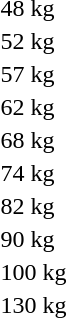<table>
<tr>
<td>48 kg</td>
<td></td>
<td></td>
<td></td>
</tr>
<tr>
<td>52 kg</td>
<td></td>
<td></td>
<td></td>
</tr>
<tr>
<td>57 kg</td>
<td></td>
<td></td>
<td></td>
</tr>
<tr>
<td>62 kg</td>
<td></td>
<td></td>
<td></td>
</tr>
<tr>
<td>68 kg</td>
<td></td>
<td></td>
<td></td>
</tr>
<tr>
<td>74 kg</td>
<td></td>
<td></td>
<td></td>
</tr>
<tr>
<td>82 kg</td>
<td></td>
<td></td>
<td></td>
</tr>
<tr>
<td>90 kg</td>
<td></td>
<td></td>
<td></td>
</tr>
<tr>
<td>100 kg</td>
<td></td>
<td></td>
<td></td>
</tr>
<tr>
<td>130 kg</td>
<td></td>
<td></td>
<td></td>
</tr>
</table>
